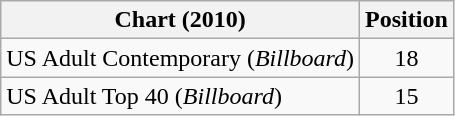<table class="wikitable">
<tr>
<th>Chart (2010)</th>
<th>Position</th>
</tr>
<tr>
<td>US Adult Contemporary (<em>Billboard</em>)</td>
<td style="text-align:center;">18</td>
</tr>
<tr>
<td>US Adult Top 40 (<em>Billboard</em>)</td>
<td style="text-align:center;">15</td>
</tr>
</table>
